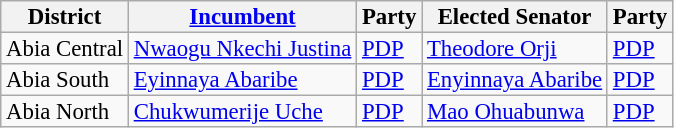<table class="sortable wikitable" style="font-size:95%;line-height:14px;">
<tr>
<th class="unsortable">District</th>
<th class="unsortable"><a href='#'>Incumbent</a></th>
<th>Party</th>
<th class="unsortable">Elected Senator</th>
<th>Party</th>
</tr>
<tr>
<td>Abia Central</td>
<td><a href='#'>Nwaogu Nkechi Justina</a></td>
<td><a href='#'>PDP</a></td>
<td><a href='#'>Theodore Orji</a></td>
<td><a href='#'>PDP</a></td>
</tr>
<tr>
<td>Abia South</td>
<td><a href='#'>Eyinnaya Abaribe</a></td>
<td><a href='#'>PDP</a></td>
<td><a href='#'>Enyinnaya Abaribe</a></td>
<td><a href='#'>PDP</a></td>
</tr>
<tr>
<td>Abia North</td>
<td><a href='#'>Chukwumerije Uche</a></td>
<td><a href='#'>PDP</a></td>
<td><a href='#'>Mao Ohuabunwa</a></td>
<td><a href='#'>PDP</a></td>
</tr>
</table>
